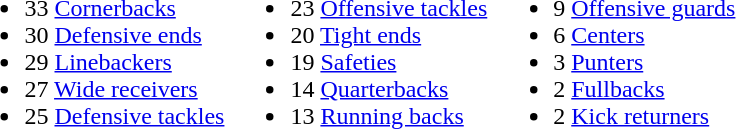<table>
<tr>
<td><br><ul><li>33 <a href='#'>Cornerbacks</a></li><li>30 <a href='#'>Defensive ends</a></li><li>29 <a href='#'>Linebackers</a></li><li>27 <a href='#'>Wide receivers</a></li><li>25 <a href='#'>Defensive tackles</a></li></ul></td>
<td><br><ul><li>23 <a href='#'>Offensive tackles</a></li><li>20 <a href='#'>Tight ends</a></li><li>19 <a href='#'>Safeties</a></li><li>14 <a href='#'>Quarterbacks</a></li><li>13 <a href='#'>Running backs</a></li></ul></td>
<td><br><ul><li>9 <a href='#'>Offensive guards</a></li><li>6 <a href='#'>Centers</a></li><li>3 <a href='#'>Punters</a></li><li>2 <a href='#'>Fullbacks</a></li><li>2 <a href='#'>Kick returners</a></li></ul></td>
</tr>
</table>
